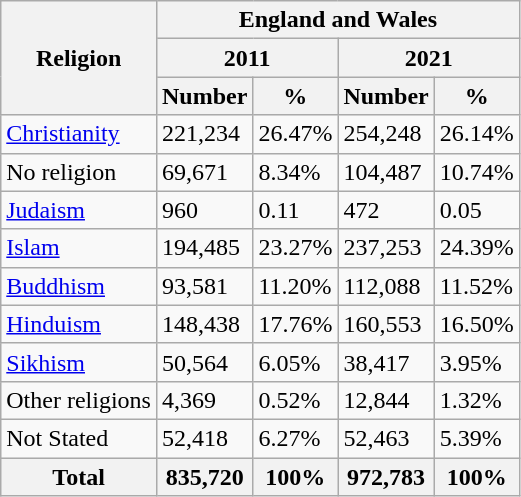<table class="sortable wikitable">
<tr>
<th rowspan="3">Religion</th>
<th colspan="4">England and Wales</th>
</tr>
<tr>
<th colspan="2">2011</th>
<th colspan="2">2021</th>
</tr>
<tr>
<th>Number</th>
<th>%</th>
<th>Number</th>
<th>%</th>
</tr>
<tr>
<td> <a href='#'>Christianity</a></td>
<td>221,234</td>
<td>26.47%</td>
<td>254,248</td>
<td>26.14%</td>
</tr>
<tr>
<td>No religion</td>
<td>69,671</td>
<td>8.34%</td>
<td>104,487</td>
<td>10.74%</td>
</tr>
<tr>
<td> <a href='#'>Judaism</a></td>
<td>960</td>
<td>0.11</td>
<td>472</td>
<td>0.05</td>
</tr>
<tr>
<td> <a href='#'>Islam</a></td>
<td>194,485</td>
<td>23.27%</td>
<td>237,253</td>
<td>24.39%</td>
</tr>
<tr>
<td> <a href='#'>Buddhism</a></td>
<td>93,581</td>
<td>11.20%</td>
<td>112,088</td>
<td>11.52%</td>
</tr>
<tr>
<td> <a href='#'>Hinduism</a></td>
<td>148,438</td>
<td>17.76%</td>
<td>160,553</td>
<td>16.50%</td>
</tr>
<tr>
<td> <a href='#'>Sikhism</a></td>
<td>50,564</td>
<td>6.05%</td>
<td>38,417</td>
<td>3.95%</td>
</tr>
<tr>
<td>Other religions</td>
<td>4,369</td>
<td>0.52%</td>
<td>12,844</td>
<td>1.32%</td>
</tr>
<tr>
<td>Not Stated</td>
<td>52,418</td>
<td>6.27%</td>
<td>52,463</td>
<td>5.39%</td>
</tr>
<tr>
<th>Total</th>
<th>835,720</th>
<th>100%</th>
<th>972,783</th>
<th>100%</th>
</tr>
</table>
